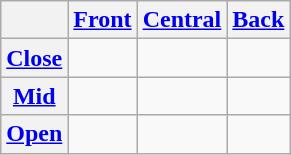<table class="wikitable" style="text-align:center">
<tr>
<th></th>
<th><a href='#'>Front</a></th>
<th><a href='#'>Central</a></th>
<th><a href='#'>Back</a></th>
</tr>
<tr>
<th><a href='#'>Close</a></th>
<td></td>
<td></td>
<td></td>
</tr>
<tr>
<th><a href='#'>Mid</a></th>
<td></td>
<td></td>
<td></td>
</tr>
<tr>
<th><a href='#'>Open</a></th>
<td></td>
<td></td>
<td></td>
</tr>
</table>
